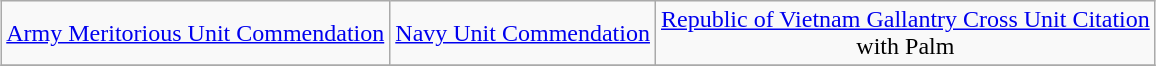<table class="wikitable" style="margin:1em auto; text-align:center;">
<tr>
<td><a href='#'>Army Meritorious Unit Commendation</a></td>
<td><a href='#'>Navy Unit Commendation</a></td>
<td><a href='#'>Republic of Vietnam Gallantry Cross Unit Citation</a><br> with Palm</td>
</tr>
<tr>
</tr>
</table>
